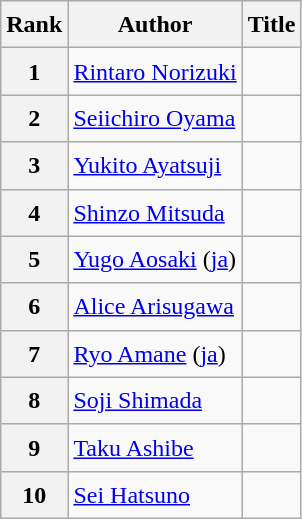<table class="wikitable sortable" style="font-size:1.00em; line-height:1.5em;">
<tr>
<th>Rank</th>
<th>Author</th>
<th>Title</th>
</tr>
<tr>
<th>1</th>
<td><a href='#'>Rintaro Norizuki</a></td>
<td></td>
</tr>
<tr>
<th>2</th>
<td><a href='#'>Seiichiro Oyama</a></td>
<td></td>
</tr>
<tr>
<th>3</th>
<td><a href='#'>Yukito Ayatsuji</a></td>
<td></td>
</tr>
<tr>
<th>4</th>
<td><a href='#'>Shinzo Mitsuda</a></td>
<td></td>
</tr>
<tr>
<th>5</th>
<td><a href='#'>Yugo Aosaki</a> (<a href='#'>ja</a>)</td>
<td></td>
</tr>
<tr>
<th>6</th>
<td><a href='#'>Alice Arisugawa</a></td>
<td></td>
</tr>
<tr>
<th>7</th>
<td><a href='#'>Ryo Amane</a> (<a href='#'>ja</a>)</td>
<td></td>
</tr>
<tr>
<th>8</th>
<td><a href='#'>Soji Shimada</a></td>
<td></td>
</tr>
<tr>
<th>9</th>
<td><a href='#'>Taku Ashibe</a></td>
<td></td>
</tr>
<tr>
<th>10</th>
<td><a href='#'>Sei Hatsuno</a></td>
<td></td>
</tr>
</table>
